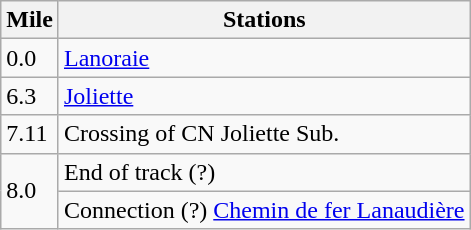<table class="wikitable">
<tr>
<th>Mile</th>
<th>Stations</th>
</tr>
<tr>
<td>0.0</td>
<td><a href='#'>Lanoraie</a></td>
</tr>
<tr>
<td>6.3</td>
<td><a href='#'>Joliette</a></td>
</tr>
<tr>
<td>7.11</td>
<td>Crossing of CN Joliette Sub.</td>
</tr>
<tr>
<td Rowspan="2">8.0</td>
<td>End of track (?)</td>
</tr>
<tr>
<td>Connection (?) <a href='#'>Chemin de fer Lanaudière</a></td>
</tr>
</table>
